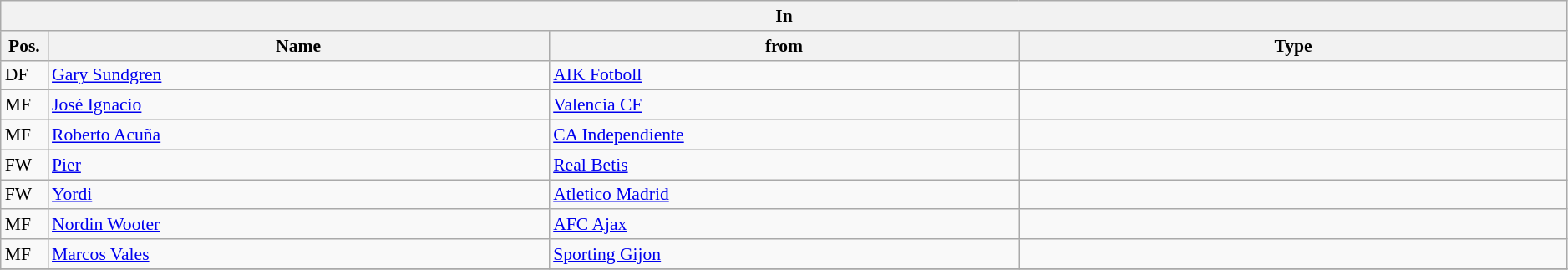<table class="wikitable" style="font-size:90%;width:99%;">
<tr>
<th colspan="4">In</th>
</tr>
<tr>
<th width=3%>Pos.</th>
<th width=32%>Name</th>
<th width=30%>from</th>
<th width=35%>Type</th>
</tr>
<tr>
<td>DF</td>
<td><a href='#'>Gary  Sundgren</a></td>
<td><a href='#'>AIK Fotboll</a></td>
<td></td>
</tr>
<tr>
<td>MF</td>
<td><a href='#'>José Ignacio</a></td>
<td><a href='#'>Valencia CF</a></td>
<td></td>
</tr>
<tr>
<td>MF</td>
<td><a href='#'>Roberto Acuña</a></td>
<td><a href='#'>CA Independiente</a></td>
<td></td>
</tr>
<tr>
<td>FW</td>
<td><a href='#'>Pier</a></td>
<td><a href='#'>Real Betis</a></td>
<td></td>
</tr>
<tr>
<td>FW</td>
<td><a href='#'>Yordi</a></td>
<td><a href='#'>Atletico Madrid</a></td>
<td></td>
</tr>
<tr>
<td>MF</td>
<td><a href='#'>Nordin Wooter</a></td>
<td><a href='#'>AFC Ajax</a></td>
<td></td>
</tr>
<tr>
<td>MF</td>
<td><a href='#'>Marcos Vales</a></td>
<td><a href='#'>Sporting Gijon</a></td>
<td></td>
</tr>
<tr>
</tr>
</table>
